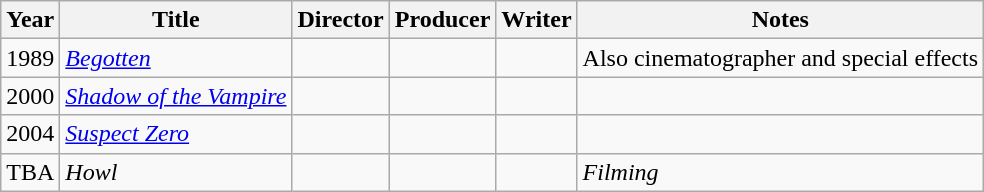<table class="wikitable">
<tr>
<th>Year</th>
<th>Title</th>
<th>Director</th>
<th>Producer</th>
<th>Writer</th>
<th>Notes</th>
</tr>
<tr>
<td>1989</td>
<td><em><a href='#'>Begotten</a></em></td>
<td></td>
<td></td>
<td></td>
<td>Also cinematographer and special effects</td>
</tr>
<tr>
<td>2000</td>
<td><em><a href='#'>Shadow of the Vampire</a></em></td>
<td></td>
<td></td>
<td></td>
<td></td>
</tr>
<tr>
<td>2004</td>
<td><em><a href='#'>Suspect Zero</a></em></td>
<td></td>
<td></td>
<td></td>
<td></td>
</tr>
<tr>
<td>TBA</td>
<td><em>Howl</em></td>
<td></td>
<td></td>
<td></td>
<td><em>Filming</em></td>
</tr>
</table>
